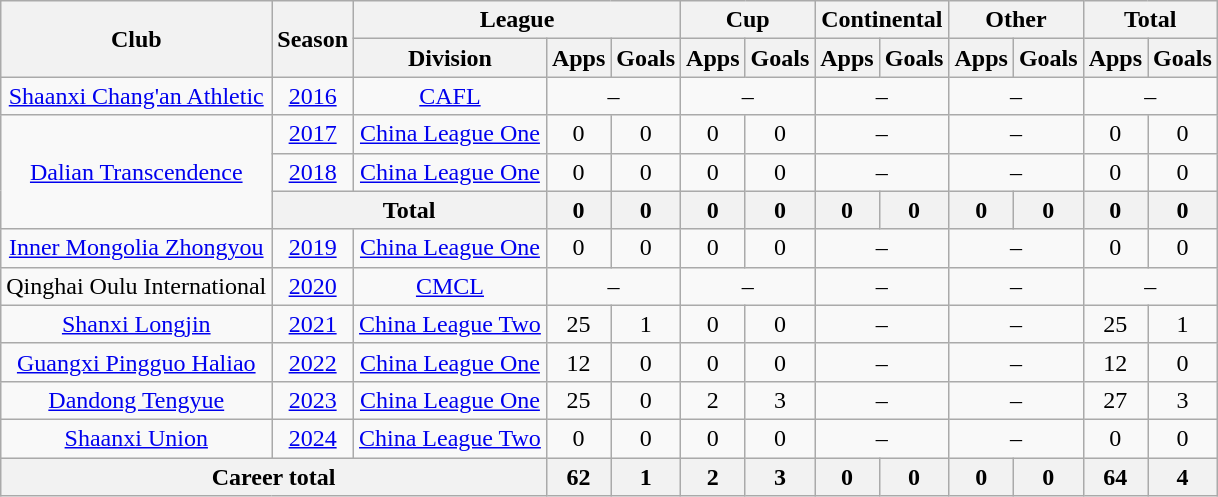<table class="wikitable" style="text-align: center">
<tr>
<th rowspan="2">Club</th>
<th rowspan="2">Season</th>
<th colspan="3">League</th>
<th colspan="2">Cup</th>
<th colspan="2">Continental</th>
<th colspan="2">Other</th>
<th colspan="2">Total</th>
</tr>
<tr>
<th>Division</th>
<th>Apps</th>
<th>Goals</th>
<th>Apps</th>
<th>Goals</th>
<th>Apps</th>
<th>Goals</th>
<th>Apps</th>
<th>Goals</th>
<th>Apps</th>
<th>Goals</th>
</tr>
<tr>
<td><a href='#'>Shaanxi Chang'an Athletic</a></td>
<td><a href='#'>2016</a></td>
<td><a href='#'>CAFL</a></td>
<td colspan="2">–</td>
<td colspan="2">–</td>
<td colspan="2">–</td>
<td colspan="2">–</td>
<td colspan="2">–</td>
</tr>
<tr>
<td rowspan="3"><a href='#'>Dalian Transcendence</a></td>
<td><a href='#'>2017</a></td>
<td><a href='#'>China League One</a></td>
<td>0</td>
<td>0</td>
<td>0</td>
<td>0</td>
<td colspan="2">–</td>
<td colspan="2">–</td>
<td>0</td>
<td>0</td>
</tr>
<tr>
<td><a href='#'>2018</a></td>
<td><a href='#'>China League One</a></td>
<td>0</td>
<td>0</td>
<td>0</td>
<td>0</td>
<td colspan="2">–</td>
<td colspan="2">–</td>
<td>0</td>
<td>0</td>
</tr>
<tr>
<th colspan=2>Total</th>
<th>0</th>
<th>0</th>
<th>0</th>
<th>0</th>
<th>0</th>
<th>0</th>
<th>0</th>
<th>0</th>
<th>0</th>
<th>0</th>
</tr>
<tr>
<td><a href='#'>Inner Mongolia Zhongyou</a></td>
<td><a href='#'>2019</a></td>
<td><a href='#'>China League One</a></td>
<td>0</td>
<td>0</td>
<td>0</td>
<td>0</td>
<td colspan="2">–</td>
<td colspan="2">–</td>
<td>0</td>
<td>0</td>
</tr>
<tr>
<td>Qinghai Oulu International</td>
<td><a href='#'>2020</a></td>
<td><a href='#'>CMCL</a></td>
<td colspan="2">–</td>
<td colspan="2">–</td>
<td colspan="2">–</td>
<td colspan="2">–</td>
<td colspan="2">–</td>
</tr>
<tr>
<td><a href='#'>Shanxi Longjin</a></td>
<td><a href='#'>2021</a></td>
<td><a href='#'>China League Two</a></td>
<td>25</td>
<td>1</td>
<td>0</td>
<td>0</td>
<td colspan="2">–</td>
<td colspan="2">–</td>
<td>25</td>
<td>1</td>
</tr>
<tr>
<td><a href='#'>Guangxi Pingguo Haliao</a></td>
<td><a href='#'>2022</a></td>
<td><a href='#'>China League One</a></td>
<td>12</td>
<td>0</td>
<td>0</td>
<td>0</td>
<td colspan="2">–</td>
<td colspan="2">–</td>
<td>12</td>
<td>0</td>
</tr>
<tr>
<td><a href='#'>Dandong Tengyue</a></td>
<td><a href='#'>2023</a></td>
<td><a href='#'>China League One</a></td>
<td>25</td>
<td>0</td>
<td>2</td>
<td>3</td>
<td colspan="2">–</td>
<td colspan="2">–</td>
<td>27</td>
<td>3</td>
</tr>
<tr>
<td><a href='#'>Shaanxi Union</a></td>
<td><a href='#'>2024</a></td>
<td><a href='#'>China League Two</a></td>
<td>0</td>
<td>0</td>
<td>0</td>
<td>0</td>
<td colspan="2">–</td>
<td colspan="2">–</td>
<td>0</td>
<td>0</td>
</tr>
<tr>
<th colspan=3>Career total</th>
<th>62</th>
<th>1</th>
<th>2</th>
<th>3</th>
<th>0</th>
<th>0</th>
<th>0</th>
<th>0</th>
<th>64</th>
<th>4</th>
</tr>
</table>
